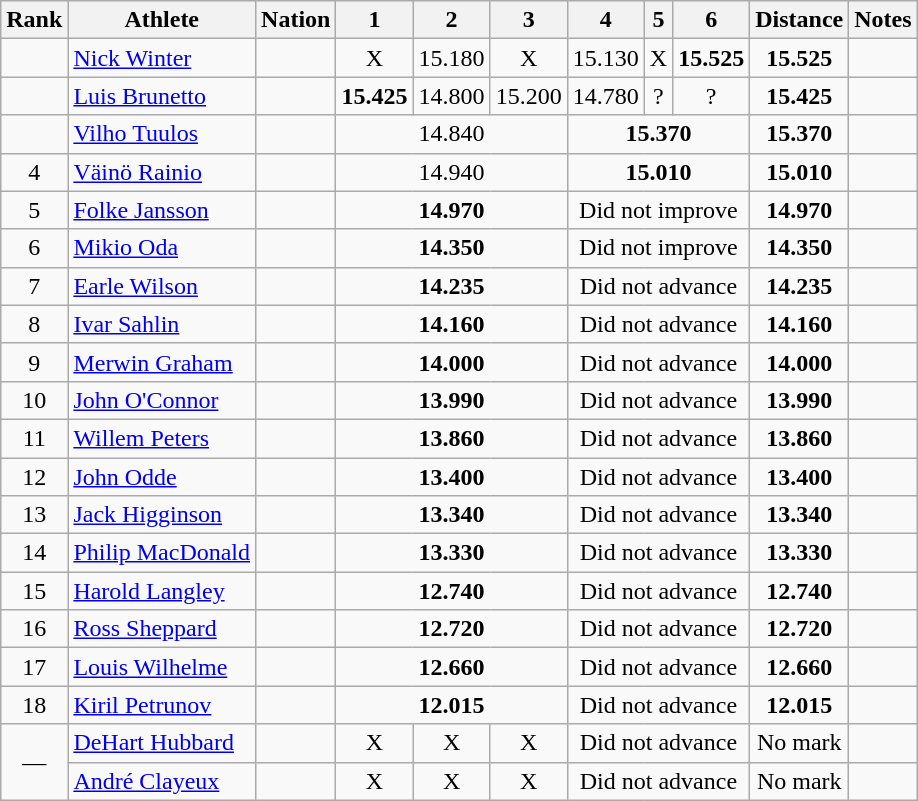<table class="wikitable sortable" style="text-align:center">
<tr>
<th>Rank</th>
<th>Athlete</th>
<th>Nation</th>
<th>1</th>
<th>2</th>
<th>3</th>
<th>4</th>
<th>5</th>
<th>6</th>
<th>Distance</th>
<th>Notes</th>
</tr>
<tr>
<td></td>
<td align=left><a href='#'>Nick Winter</a></td>
<td align=left></td>
<td data-sort-value=1.00>X</td>
<td>15.180</td>
<td data-sort-value=1.00>X</td>
<td>15.130</td>
<td data-sort-value=1.00>X</td>
<td><strong>15.525</strong> </td>
<td><strong>15.525</strong></td>
<td></td>
</tr>
<tr>
<td></td>
<td align=left><a href='#'>Luis Brunetto</a></td>
<td align=left></td>
<td><strong>15.425</strong> </td>
<td>14.800</td>
<td>15.200</td>
<td>14.780</td>
<td data-sort-value=1.00>?</td>
<td data-sort-value=1.00>?</td>
<td><strong>15.425</strong></td>
<td></td>
</tr>
<tr>
<td></td>
<td align=left><a href='#'>Vilho Tuulos</a></td>
<td align=left></td>
<td colspan=3>14.840</td>
<td colspan=3><strong>15.370</strong></td>
<td><strong>15.370</strong></td>
<td></td>
</tr>
<tr>
<td>4</td>
<td align=left><a href='#'>Väinö Rainio</a></td>
<td align=left></td>
<td colspan=3>14.940</td>
<td colspan=3><strong>15.010</strong></td>
<td><strong>15.010</strong></td>
<td></td>
</tr>
<tr>
<td>5</td>
<td align=left><a href='#'>Folke Jansson</a></td>
<td align=left></td>
<td colspan=3><strong>14.970</strong></td>
<td colspan=3 data-sort-value=14.970>Did not improve</td>
<td><strong>14.970</strong></td>
<td></td>
</tr>
<tr>
<td>6</td>
<td align=left><a href='#'>Mikio Oda</a></td>
<td align=left></td>
<td colspan=3><strong>14.350</strong></td>
<td colspan=3 data-sort-value=14.350>Did not improve</td>
<td><strong>14.350</strong></td>
<td></td>
</tr>
<tr>
<td>7</td>
<td align=left><a href='#'>Earle Wilson</a></td>
<td align=left></td>
<td colspan=3><strong>14.235</strong></td>
<td colspan=3 data-sort-value=0.00>Did not advance</td>
<td><strong>14.235</strong></td>
<td></td>
</tr>
<tr>
<td>8</td>
<td align=left><a href='#'>Ivar Sahlin</a></td>
<td align=left></td>
<td colspan=3><strong>14.160</strong></td>
<td colspan=3 data-sort-value=0.00>Did not advance</td>
<td><strong>14.160</strong></td>
<td></td>
</tr>
<tr>
<td>9</td>
<td align=left><a href='#'>Merwin Graham</a></td>
<td align=left></td>
<td colspan=3><strong>14.000</strong></td>
<td colspan=3 data-sort-value=0.00>Did not advance</td>
<td><strong>14.000</strong></td>
<td></td>
</tr>
<tr>
<td>10</td>
<td align=left><a href='#'>John O'Connor</a></td>
<td align=left></td>
<td colspan=3><strong>13.990</strong></td>
<td colspan=3 data-sort-value=0.00>Did not advance</td>
<td><strong>13.990</strong></td>
<td></td>
</tr>
<tr>
<td>11</td>
<td align=left><a href='#'>Willem Peters</a></td>
<td align=left></td>
<td colspan=3><strong>13.860</strong></td>
<td colspan=3 data-sort-value=0.00>Did not advance</td>
<td><strong>13.860</strong></td>
<td></td>
</tr>
<tr>
<td>12</td>
<td align=left><a href='#'>John Odde</a></td>
<td align=left></td>
<td colspan=3><strong>13.400</strong></td>
<td colspan=3 data-sort-value=0.00>Did not advance</td>
<td><strong>13.400</strong></td>
<td></td>
</tr>
<tr>
<td>13</td>
<td align=left><a href='#'>Jack Higginson</a></td>
<td align=left></td>
<td colspan=3><strong>13.340</strong></td>
<td colspan=3 data-sort-value=0.00>Did not advance</td>
<td><strong>13.340</strong></td>
<td></td>
</tr>
<tr>
<td>14</td>
<td align=left><a href='#'>Philip MacDonald</a></td>
<td align=left></td>
<td colspan=3><strong>13.330</strong></td>
<td colspan=3 data-sort-value=0.00>Did not advance</td>
<td><strong>13.330</strong></td>
<td></td>
</tr>
<tr>
<td>15</td>
<td align=left><a href='#'>Harold Langley</a></td>
<td align=left></td>
<td colspan=3><strong>12.740</strong></td>
<td colspan=3 data-sort-value=0.00>Did not advance</td>
<td><strong>12.740</strong></td>
<td></td>
</tr>
<tr>
<td>16</td>
<td align=left><a href='#'>Ross Sheppard</a></td>
<td align=left></td>
<td colspan=3><strong>12.720</strong></td>
<td colspan=3 data-sort-value=0.00>Did not advance</td>
<td><strong>12.720</strong></td>
<td></td>
</tr>
<tr>
<td>17</td>
<td align=left><a href='#'>Louis Wilhelme</a></td>
<td align=left></td>
<td colspan=3><strong>12.660</strong></td>
<td colspan=3 data-sort-value=0.00>Did not advance</td>
<td><strong>12.660</strong></td>
<td></td>
</tr>
<tr>
<td>18</td>
<td align=left><a href='#'>Kiril Petrunov</a></td>
<td align=left></td>
<td colspan=3><strong>12.015</strong></td>
<td colspan=3 data-sort-value=0.00>Did not advance</td>
<td><strong>12.015</strong></td>
<td></td>
</tr>
<tr>
<td rowspan=2 data-sort-value=19>—</td>
<td align=left><a href='#'>DeHart Hubbard</a></td>
<td align=left></td>
<td data-sort-value=1.00>X</td>
<td data-sort-value=1.00>X</td>
<td data-sort-value=1.00>X</td>
<td colspan=3 data-sort-value=1.00>Did not advance</td>
<td data-sort-value=1.00>No mark</td>
<td></td>
</tr>
<tr>
<td align=left><a href='#'>André Clayeux</a></td>
<td align=left></td>
<td data-sort-value=1.00>X</td>
<td data-sort-value=1.00>X</td>
<td data-sort-value=1.00>X</td>
<td colspan=3 data-sort-value=1.00>Did not advance</td>
<td data-sort-value=1.00>No mark</td>
<td></td>
</tr>
</table>
